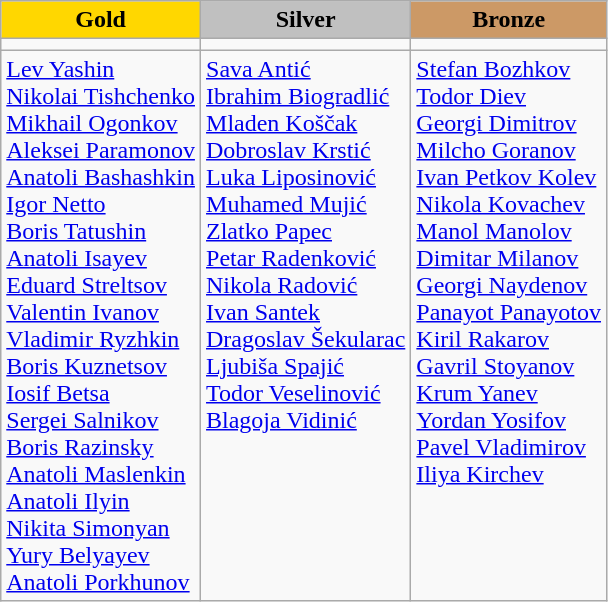<table class="wikitable">
<tr style="text-align:center;">
<th style="background:gold;">Gold</th>
<th style="background:silver;">Silver</th>
<th style="background:#c96;">Bronze</th>
</tr>
<tr>
<td></td>
<td></td>
<td></td>
</tr>
<tr>
<td valign=top><a href='#'>Lev Yashin</a><br><a href='#'>Nikolai Tishchenko</a><br><a href='#'>Mikhail Ogonkov</a><br><a href='#'>Aleksei Paramonov</a><br><a href='#'>Anatoli Bashashkin</a><br><a href='#'>Igor Netto</a><br><a href='#'>Boris Tatushin</a><br><a href='#'>Anatoli Isayev</a><br><a href='#'>Eduard Streltsov</a><br><a href='#'>Valentin Ivanov</a><br><a href='#'>Vladimir Ryzhkin</a><br><a href='#'>Boris Kuznetsov</a><br><a href='#'>Iosif Betsa</a><br><a href='#'>Sergei Salnikov</a><br><a href='#'>Boris Razinsky</a><br><a href='#'>Anatoli Maslenkin</a><br><a href='#'>Anatoli Ilyin</a><br><a href='#'>Nikita Simonyan</a><br><a href='#'>Yury Belyayev</a><br><a href='#'>Anatoli Porkhunov</a></td>
<td valign=top><a href='#'>Sava Antić</a><br><a href='#'>Ibrahim Biogradlić</a><br><a href='#'>Mladen Koščak</a><br><a href='#'>Dobroslav Krstić</a><br><a href='#'>Luka Liposinović</a><br><a href='#'>Muhamed Mujić</a><br><a href='#'>Zlatko Papec</a><br><a href='#'>Petar Radenković</a><br><a href='#'>Nikola Radović</a><br><a href='#'>Ivan Santek</a><br><a href='#'>Dragoslav Šekularac</a><br><a href='#'>Ljubiša Spajić</a><br><a href='#'>Todor Veselinović</a><br><a href='#'>Blagoja Vidinić</a></td>
<td valign=top><a href='#'>Stefan Bozhkov</a><br><a href='#'>Todor Diev</a><br><a href='#'>Georgi Dimitrov</a><br><a href='#'>Milcho Goranov</a><br><a href='#'>Ivan Petkov Kolev</a><br><a href='#'>Nikola Kovachev</a><br><a href='#'>Manol Manolov</a><br><a href='#'>Dimitar Milanov</a><br><a href='#'>Georgi Naydenov</a><br><a href='#'>Panayot Panayotov</a><br><a href='#'>Kiril Rakarov</a><br><a href='#'>Gavril Stoyanov</a><br><a href='#'>Krum Yanev</a><br><a href='#'>Yordan Yosifov</a><br><a href='#'>Pavel Vladimirov</a><br><a href='#'>Iliya Kirchev</a></td>
</tr>
</table>
